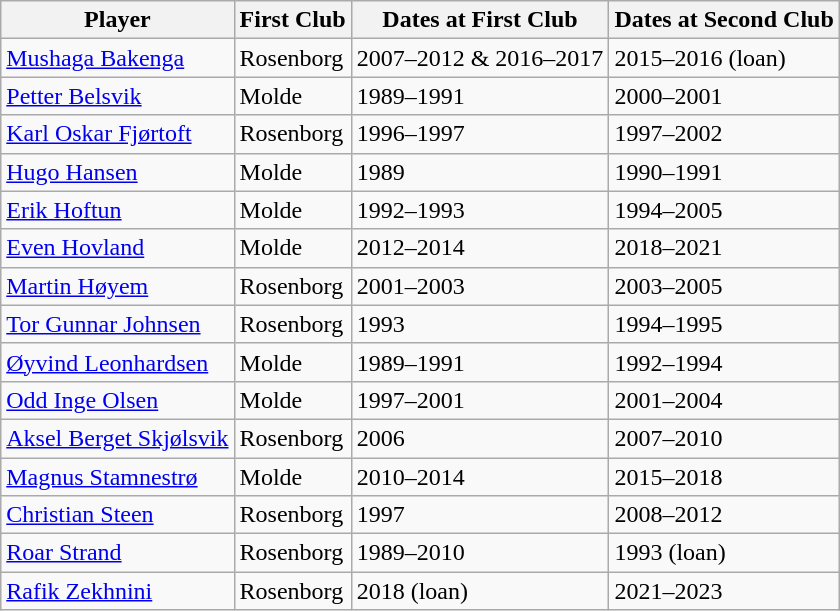<table class="wikitable sortable">
<tr>
<th>Player</th>
<th>First Club</th>
<th>Dates at First Club</th>
<th>Dates at Second Club</th>
</tr>
<tr>
<td><a href='#'>Mushaga Bakenga</a></td>
<td>Rosenborg</td>
<td>2007–2012 & 2016–2017</td>
<td>2015–2016 (loan)</td>
</tr>
<tr>
<td><a href='#'>Petter Belsvik</a></td>
<td>Molde</td>
<td>1989–1991</td>
<td>2000–2001</td>
</tr>
<tr>
<td><a href='#'>Karl Oskar Fjørtoft</a></td>
<td>Rosenborg</td>
<td>1996–1997</td>
<td>1997–2002</td>
</tr>
<tr>
<td><a href='#'>Hugo Hansen</a></td>
<td>Molde</td>
<td>1989</td>
<td>1990–1991</td>
</tr>
<tr>
<td><a href='#'>Erik Hoftun</a></td>
<td>Molde</td>
<td>1992–1993</td>
<td>1994–2005</td>
</tr>
<tr>
<td><a href='#'>Even Hovland</a></td>
<td>Molde</td>
<td>2012–2014</td>
<td>2018–2021</td>
</tr>
<tr>
<td><a href='#'>Martin Høyem</a></td>
<td>Rosenborg</td>
<td>2001–2003</td>
<td>2003–2005</td>
</tr>
<tr>
<td><a href='#'>Tor Gunnar Johnsen</a></td>
<td>Rosenborg</td>
<td>1993</td>
<td>1994–1995</td>
</tr>
<tr>
<td><a href='#'>Øyvind Leonhardsen</a></td>
<td>Molde</td>
<td>1989–1991</td>
<td>1992–1994</td>
</tr>
<tr>
<td><a href='#'>Odd Inge Olsen</a></td>
<td>Molde</td>
<td>1997–2001</td>
<td>2001–2004</td>
</tr>
<tr>
<td><a href='#'>Aksel Berget Skjølsvik</a></td>
<td>Rosenborg</td>
<td>2006</td>
<td>2007–2010</td>
</tr>
<tr>
<td><a href='#'>Magnus Stamnestrø</a></td>
<td>Molde</td>
<td>2010–2014</td>
<td>2015–2018</td>
</tr>
<tr>
<td><a href='#'>Christian Steen</a></td>
<td>Rosenborg</td>
<td>1997</td>
<td>2008–2012</td>
</tr>
<tr>
<td><a href='#'>Roar Strand</a></td>
<td>Rosenborg</td>
<td>1989–2010</td>
<td>1993 (loan)</td>
</tr>
<tr>
<td><a href='#'>Rafik Zekhnini</a></td>
<td>Rosenborg</td>
<td>2018 (loan)</td>
<td>2021–2023</td>
</tr>
</table>
